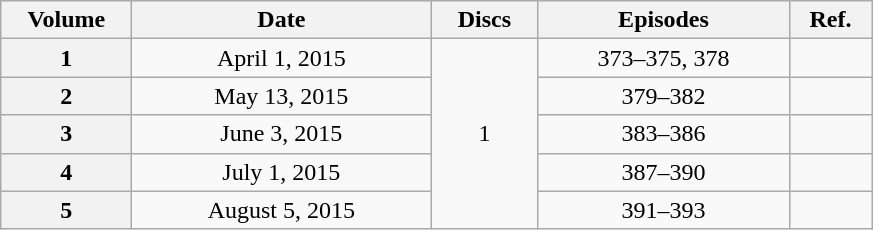<table class="wikitable" style="text-align:center;">
<tr>
<th scope="col" style="width:5em;">Volume</th>
<th scope="col" style="width:12em;">Date</th>
<th scope="col" style="width:4em;">Discs</th>
<th scope="col" style="width:10em;">Episodes</th>
<th scope="col" style="width:3em;">Ref.</th>
</tr>
<tr>
<th scope="row">1</th>
<td>April 1, 2015</td>
<td rowspan="5">1</td>
<td>373–375, 378</td>
<td></td>
</tr>
<tr>
<th scope="row">2</th>
<td>May 13, 2015</td>
<td>379–382</td>
<td></td>
</tr>
<tr>
<th scope="row">3</th>
<td>June 3, 2015</td>
<td>383–386</td>
<td></td>
</tr>
<tr>
<th scope="row">4</th>
<td>July 1, 2015</td>
<td>387–390</td>
<td></td>
</tr>
<tr>
<th scope="row">5</th>
<td>August 5, 2015</td>
<td>391–393</td>
<td></td>
</tr>
</table>
